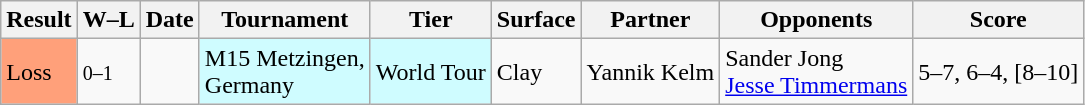<table class="sortable wikitable nowrap">
<tr>
<th>Result</th>
<th class="unsortable">W–L</th>
<th>Date</th>
<th>Tournament</th>
<th>Tier</th>
<th>Surface</th>
<th>Partner</th>
<th>Opponents</th>
<th class="unsortable">Score</th>
</tr>
<tr>
<td style="background:#ffa07a;">Loss</td>
<td><small>0–1</small></td>
<td></td>
<td bgcolor=cffcff>M15 Metzingen, <br> Germany</td>
<td bgcolor=cffcff>World Tour</td>
<td>Clay</td>
<td> Yannik Kelm</td>
<td> Sander Jong<br> <a href='#'>Jesse Timmermans</a></td>
<td>5–7, 6–4, [8–10]</td>
</tr>
</table>
